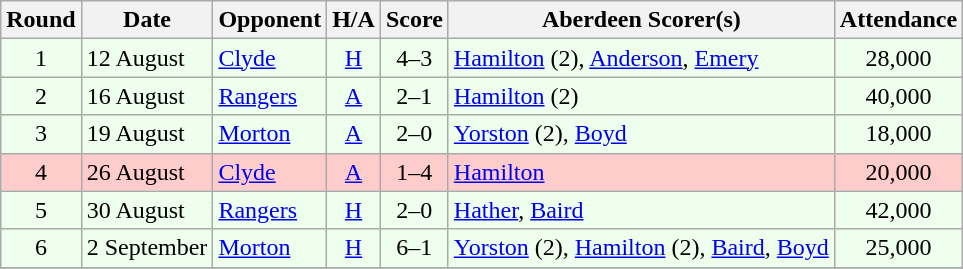<table class="wikitable" style="text-align:center">
<tr>
<th>Round</th>
<th>Date</th>
<th>Opponent</th>
<th>H/A</th>
<th>Score</th>
<th>Aberdeen Scorer(s)</th>
<th>Attendance</th>
</tr>
<tr bgcolor=#EEFFEE>
<td>1</td>
<td align=left>12 August</td>
<td align=left><a href='#'>Clyde</a></td>
<td><a href='#'>H</a></td>
<td>4–3</td>
<td align=left><a href='#'>Hamilton</a> (2), <a href='#'>Anderson</a>, <a href='#'>Emery</a></td>
<td>28,000</td>
</tr>
<tr bgcolor=#EEFFEE>
<td>2</td>
<td align=left>16 August</td>
<td align=left><a href='#'>Rangers</a></td>
<td><a href='#'>A</a></td>
<td>2–1</td>
<td align=left><a href='#'>Hamilton</a> (2)</td>
<td>40,000</td>
</tr>
<tr bgcolor=#EEFFEE>
<td>3</td>
<td align=left>19 August</td>
<td align=left><a href='#'>Morton</a></td>
<td><a href='#'>A</a></td>
<td>2–0</td>
<td align=left><a href='#'>Yorston</a> (2), <a href='#'>Boyd</a></td>
<td>18,000</td>
</tr>
<tr bgcolor=#FFCCCC>
<td>4</td>
<td align=left>26 August</td>
<td align=left><a href='#'>Clyde</a></td>
<td><a href='#'>A</a></td>
<td>1–4</td>
<td align=left><a href='#'>Hamilton</a></td>
<td>20,000</td>
</tr>
<tr bgcolor=#EEFFEE>
<td>5</td>
<td align=left>30 August</td>
<td align=left><a href='#'>Rangers</a></td>
<td><a href='#'>H</a></td>
<td>2–0</td>
<td align=left><a href='#'>Hather</a>, <a href='#'>Baird</a></td>
<td>42,000</td>
</tr>
<tr bgcolor=#EEFFEE>
<td>6</td>
<td align=left>2 September</td>
<td align=left><a href='#'>Morton</a></td>
<td><a href='#'>H</a></td>
<td>6–1</td>
<td align=left><a href='#'>Yorston</a> (2), <a href='#'>Hamilton</a> (2), <a href='#'>Baird</a>, <a href='#'>Boyd</a></td>
<td>25,000</td>
</tr>
<tr>
</tr>
</table>
